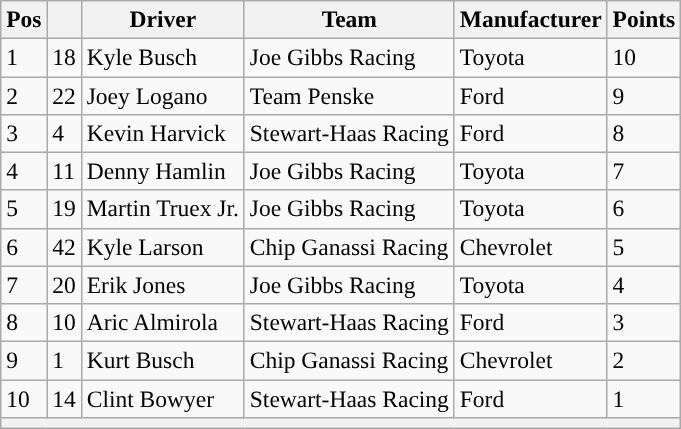<table class="wikitable" style="font-size:98%">
<tr>
<th>Pos</th>
<th></th>
<th>Driver</th>
<th>Team</th>
<th>Manufacturer</th>
<th>Points</th>
</tr>
<tr>
<td>1</td>
<td>18</td>
<td>Kyle Busch</td>
<td>Joe Gibbs Racing</td>
<td>Toyota</td>
<td>10</td>
</tr>
<tr>
<td>2</td>
<td>22</td>
<td>Joey Logano</td>
<td>Team Penske</td>
<td>Ford</td>
<td>9</td>
</tr>
<tr>
<td>3</td>
<td>4</td>
<td>Kevin Harvick</td>
<td>Stewart-Haas Racing</td>
<td>Ford</td>
<td>8</td>
</tr>
<tr>
<td>4</td>
<td>11</td>
<td>Denny Hamlin</td>
<td>Joe Gibbs Racing</td>
<td>Toyota</td>
<td>7</td>
</tr>
<tr>
<td>5</td>
<td>19</td>
<td>Martin Truex Jr.</td>
<td>Joe Gibbs Racing</td>
<td>Toyota</td>
<td>6</td>
</tr>
<tr>
<td>6</td>
<td>42</td>
<td>Kyle Larson</td>
<td>Chip Ganassi Racing</td>
<td>Chevrolet</td>
<td>5</td>
</tr>
<tr>
<td>7</td>
<td>20</td>
<td>Erik Jones</td>
<td>Joe Gibbs Racing</td>
<td>Toyota</td>
<td>4</td>
</tr>
<tr>
<td>8</td>
<td>10</td>
<td>Aric Almirola</td>
<td>Stewart-Haas Racing</td>
<td>Ford</td>
<td>3</td>
</tr>
<tr>
<td>9</td>
<td>1</td>
<td>Kurt Busch</td>
<td>Chip Ganassi Racing</td>
<td>Chevrolet</td>
<td>2</td>
</tr>
<tr>
<td>10</td>
<td>14</td>
<td>Clint Bowyer</td>
<td>Stewart-Haas Racing</td>
<td>Ford</td>
<td>1</td>
</tr>
<tr>
<th colspan="6"></th>
</tr>
</table>
